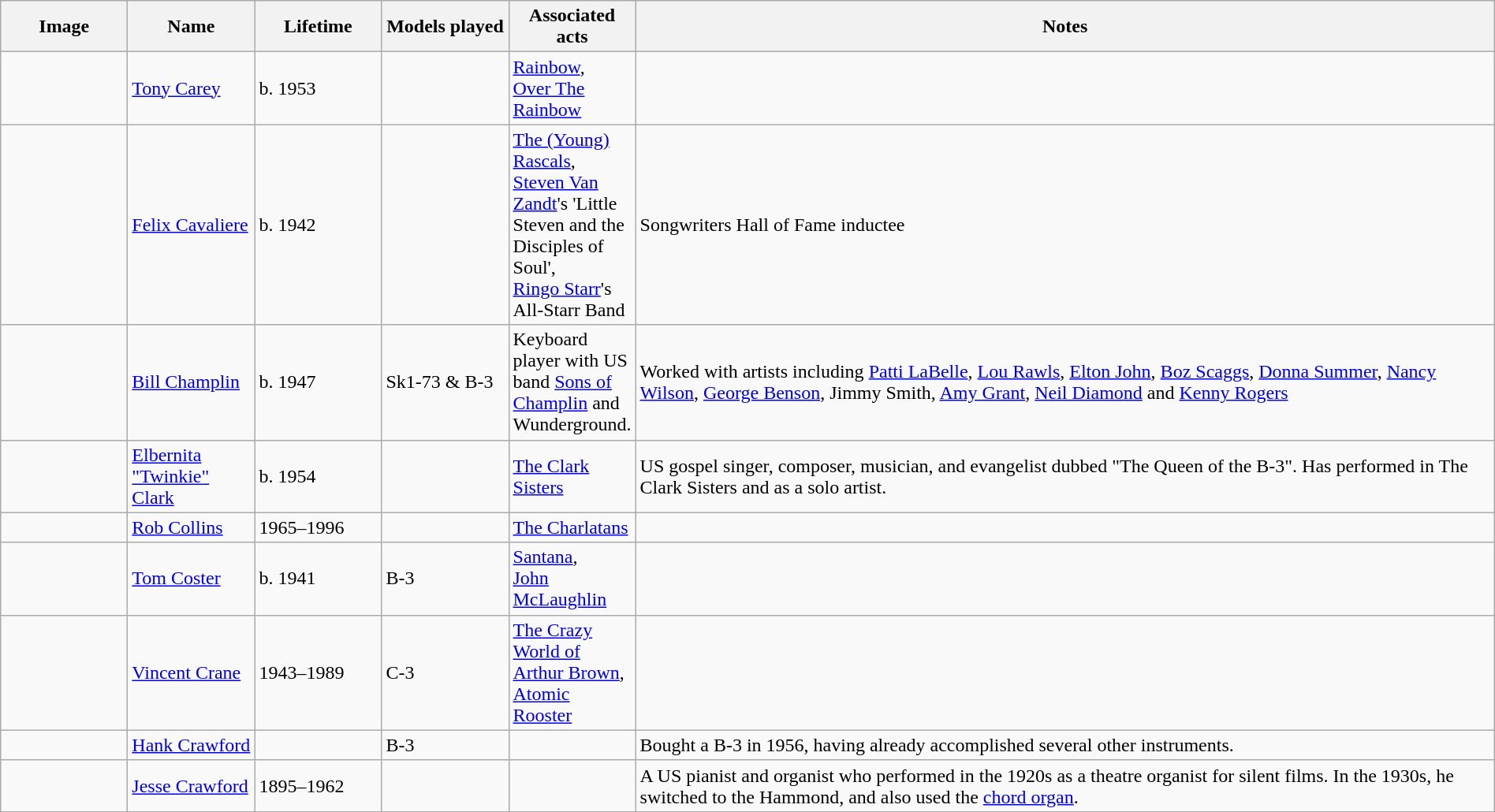<table class="wikitable" style="width:100%">
<tr>
<th style="width:100px;">Image</th>
<th style="width:100px;">Name</th>
<th style="width:100px;">Lifetime</th>
<th style="width:100px;">Models played</th>
<th style="width:100px;">Associated acts</th>
<th style="width:*;">Notes</th>
</tr>
<tr>
<td></td>
<td><a href='#'>Tony Carey</a></td>
<td>b. 1953</td>
<td></td>
<td><a href='#'>Rainbow</a>,<br><a href='#'>Over The Rainbow</a></td>
</tr>
<tr>
<td></td>
<td><a href='#'>Felix Cavaliere</a></td>
<td>b. 1942</td>
<td></td>
<td><a href='#'>The (Young) Rascals</a>, <br><a href='#'>Steven Van Zandt</a>'s 'Little Steven and the Disciples of Soul', <br><a href='#'>Ringo Starr</a>'s All-Starr Band</td>
<td>Songwriters Hall of Fame inductee </td>
</tr>
<tr>
<td></td>
<td><a href='#'>Bill Champlin</a></td>
<td>b. 1947</td>
<td>Sk1-73 & B-3</td>
<td>Keyboard player with US band <a href='#'>Sons of Champlin</a> and Wunderground.</td>
<td>Worked with artists including <a href='#'>Patti LaBelle</a>, <a href='#'>Lou Rawls</a>, <a href='#'>Elton John</a>, <a href='#'>Boz Scaggs</a>, <a href='#'>Donna Summer</a>, <a href='#'>Nancy Wilson</a>, <a href='#'>George Benson</a>, Jimmy Smith, <a href='#'>Amy Grant</a>, <a href='#'>Neil Diamond</a> and <a href='#'>Kenny Rogers</a></td>
</tr>
<tr>
<td></td>
<td><a href='#'>Elbernita "Twinkie" Clark</a></td>
<td>b. 1954</td>
<td></td>
<td><a href='#'>The Clark Sisters</a></td>
<td>US gospel singer, composer, musician, and evangelist dubbed "The Queen of the B-3". Has performed in The Clark Sisters and as a solo artist.</td>
</tr>
<tr>
<td></td>
<td><a href='#'>Rob Collins</a></td>
<td>1965–1996</td>
<td></td>
<td><a href='#'>The Charlatans</a></td>
<td></td>
</tr>
<tr>
<td></td>
<td><a href='#'>Tom Coster</a></td>
<td>b. 1941</td>
<td>B-3</td>
<td><a href='#'>Santana</a>, <br><a href='#'>John McLaughlin</a></td>
<td></td>
</tr>
<tr>
<td></td>
<td><a href='#'>Vincent Crane</a></td>
<td>1943–1989</td>
<td>C-3</td>
<td><a href='#'>The Crazy World of Arthur Brown</a>, <br><a href='#'>Atomic Rooster</a></td>
<td></td>
</tr>
<tr>
<td></td>
<td><a href='#'>Hank Crawford</a></td>
<td></td>
<td>B-3</td>
<td></td>
<td>Bought a B-3 in 1956, having already accomplished several other instruments.</td>
</tr>
<tr>
<td></td>
<td><a href='#'>Jesse Crawford</a></td>
<td>1895–1962</td>
<td></td>
<td></td>
<td>A US pianist and organist who performed in the 1920s as a theatre organist for silent films. In the 1930s, he switched to the Hammond, and also used the <a href='#'>chord organ</a>.</td>
</tr>
</table>
